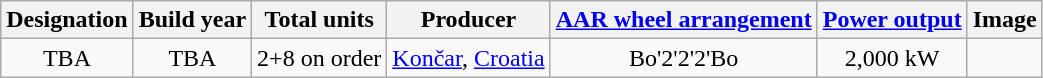<table class="wikitable sortable" style="text-align:center;">
<tr>
<th>Designation</th>
<th>Build year</th>
<th>Total units</th>
<th>Producer</th>
<th><a href='#'>AAR wheel arrangement</a></th>
<th><a href='#'>Power output</a></th>
<th class="unsortable">Image</th>
</tr>
<tr>
<td>TBA</td>
<td>TBA</td>
<td>2+8 on order</td>
<td><a href='#'>Končar</a>, <a href='#'>Croatia</a></td>
<td>Bo'2'2'2'Bo</td>
<td>2,000 kW</td>
<td></td>
</tr>
</table>
